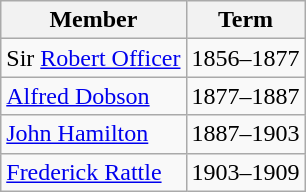<table class="wikitable">
<tr>
<th>Member</th>
<th>Term</th>
</tr>
<tr>
<td>Sir <a href='#'>Robert Officer</a></td>
<td>1856–1877</td>
</tr>
<tr>
<td><a href='#'>Alfred Dobson</a></td>
<td>1877–1887</td>
</tr>
<tr>
<td><a href='#'>John Hamilton</a></td>
<td>1887–1903</td>
</tr>
<tr>
<td><a href='#'>Frederick Rattle</a></td>
<td>1903–1909</td>
</tr>
</table>
